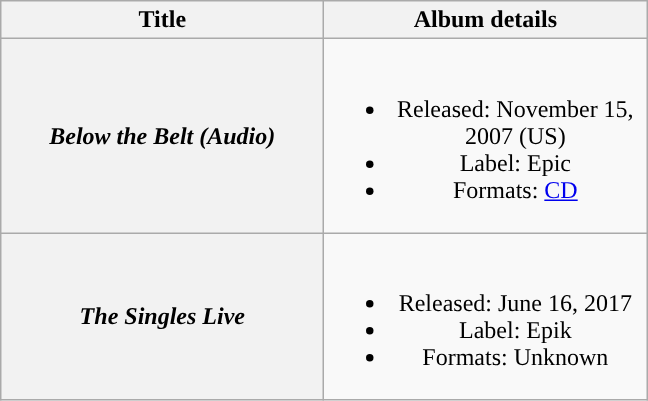<table class="wikitable plainrowheaders" style="text-align:center;">
<tr>
<th scope="col" style="width:13em;">Title</th>
<th scope="col" style="width:13em;">Album details</th>
</tr>
<tr>
<th scope="row"><em>Below the Belt (Audio)</em></th>
<td><br><ul><li>Released: November 15, 2007 (US)</li><li>Label: Epic</li><li>Formats: <a href='#'>CD</a></li></ul></td>
</tr>
<tr>
<th scope="row"><em>The Singles Live</em></th>
<td><br><ul><li>Released: June 16, 2017</li><li>Label: Epik</li><li>Formats: Unknown</li></ul></td>
</tr>
</table>
